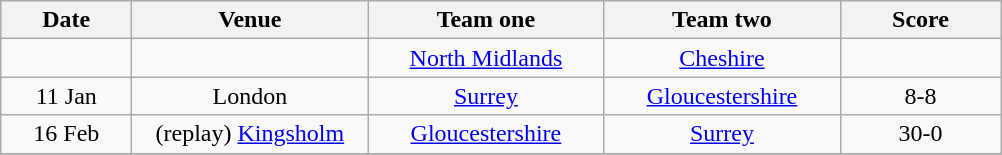<table class="wikitable" style="text-align: center">
<tr>
<th width=80>Date</th>
<th width=150>Venue</th>
<th width=150>Team one</th>
<th width=150>Team two</th>
<th width=100>Score</th>
</tr>
<tr>
<td></td>
<td></td>
<td><a href='#'>North Midlands</a></td>
<td><a href='#'>Cheshire</a></td>
<td></td>
</tr>
<tr>
<td>11 Jan</td>
<td>London</td>
<td><a href='#'>Surrey</a></td>
<td><a href='#'>Gloucestershire</a></td>
<td>8-8</td>
</tr>
<tr>
<td>16 Feb</td>
<td>(replay) <a href='#'>Kingsholm</a></td>
<td><a href='#'>Gloucestershire</a></td>
<td><a href='#'>Surrey</a></td>
<td>30-0</td>
</tr>
<tr>
</tr>
<tr>
</tr>
</table>
